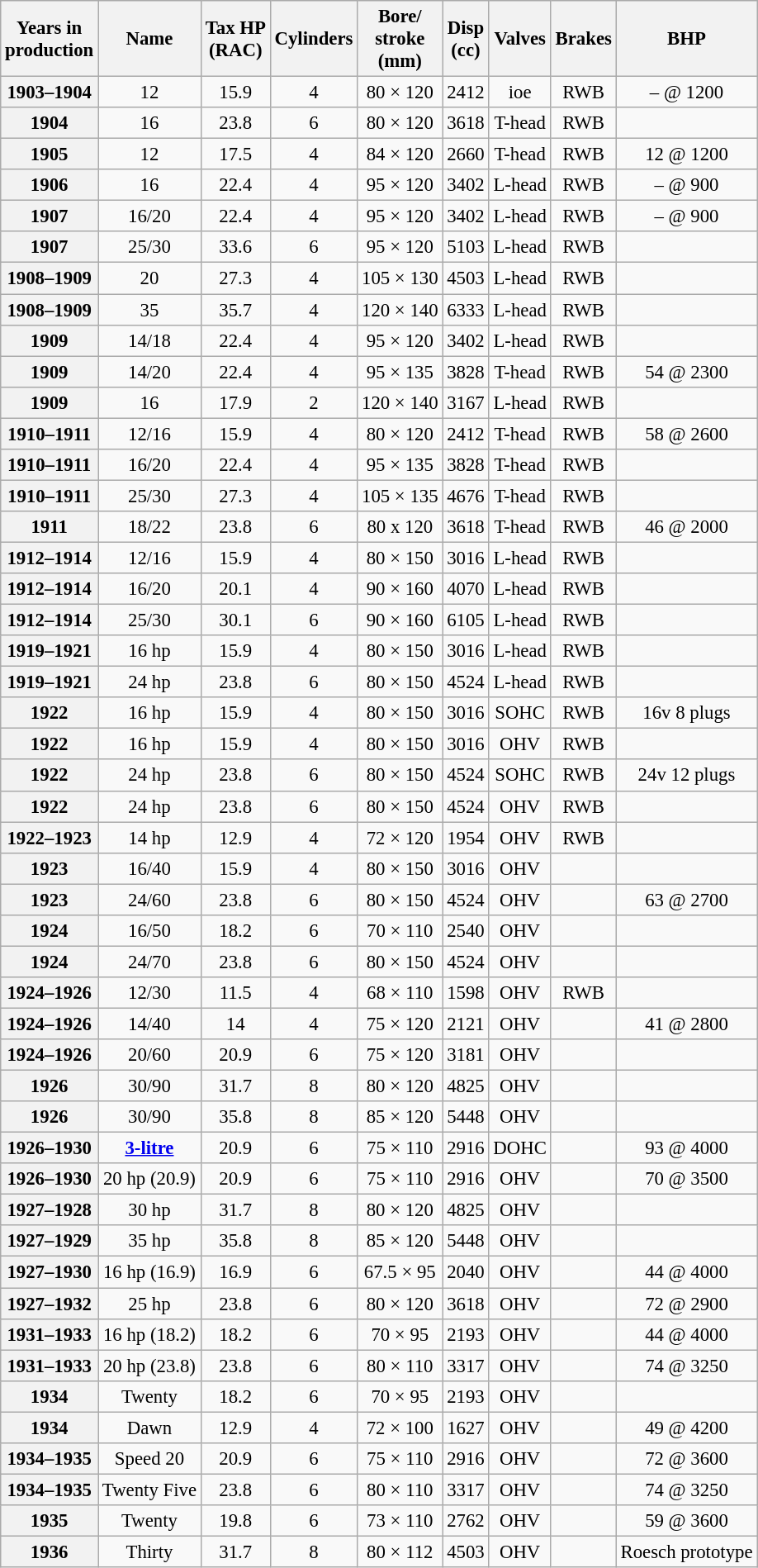<table class="wikitable sortable" style="font-size: 95%; text-align: center;">
<tr>
<th>Years in<br>production</th>
<th>Name</th>
<th>Tax HP<br>(RAC)</th>
<th>Cylinders</th>
<th>Bore/<br>stroke<br>(mm)</th>
<th>Disp<br>(cc)</th>
<th>Valves</th>
<th>Brakes</th>
<th>BHP</th>
</tr>
<tr>
<th scope="row">1903–1904</th>
<td>12</td>
<td>15.9</td>
<td>4</td>
<td>80 × 120</td>
<td>2412</td>
<td>ioe</td>
<td>RWB</td>
<td>– @ 1200</td>
</tr>
<tr>
<th scope="row">1904</th>
<td>16</td>
<td>23.8</td>
<td>6</td>
<td>80 × 120</td>
<td>3618</td>
<td>T-head</td>
<td>RWB</td>
<td></td>
</tr>
<tr>
<th scope="row">1905</th>
<td>12</td>
<td>17.5</td>
<td>4</td>
<td>84 × 120</td>
<td>2660</td>
<td>T-head</td>
<td>RWB</td>
<td>12 @ 1200</td>
</tr>
<tr>
<th scope="row">1906</th>
<td>16</td>
<td>22.4</td>
<td>4</td>
<td>95 × 120</td>
<td>3402</td>
<td>L-head</td>
<td>RWB</td>
<td>– @ 900</td>
</tr>
<tr>
<th scope="row">1907</th>
<td>16/20</td>
<td>22.4</td>
<td>4</td>
<td>95 × 120</td>
<td>3402</td>
<td>L-head</td>
<td>RWB</td>
<td>– @ 900</td>
</tr>
<tr>
<th scope="row">1907</th>
<td>25/30</td>
<td>33.6</td>
<td>6</td>
<td>95 × 120</td>
<td>5103</td>
<td>L-head</td>
<td>RWB</td>
<td></td>
</tr>
<tr>
<th scope="row">1908–1909</th>
<td>20</td>
<td>27.3</td>
<td>4</td>
<td>105 × 130</td>
<td>4503</td>
<td>L-head</td>
<td>RWB</td>
<td></td>
</tr>
<tr>
<th scope="row">1908–1909</th>
<td>35</td>
<td>35.7</td>
<td>4</td>
<td>120 × 140</td>
<td>6333</td>
<td>L-head</td>
<td>RWB</td>
<td></td>
</tr>
<tr>
<th scope="row">1909</th>
<td>14/18</td>
<td>22.4</td>
<td>4</td>
<td>95 × 120</td>
<td>3402</td>
<td>L-head</td>
<td>RWB</td>
<td></td>
</tr>
<tr>
<th scope="row">1909</th>
<td>14/20</td>
<td>22.4</td>
<td>4</td>
<td>95 × 135</td>
<td>3828</td>
<td>T-head</td>
<td>RWB</td>
<td>54 @ 2300</td>
</tr>
<tr>
<th scope="row">1909</th>
<td>16</td>
<td>17.9</td>
<td>2</td>
<td>120 × 140</td>
<td>3167</td>
<td>L-head</td>
<td>RWB</td>
<td></td>
</tr>
<tr>
<th scope="row">1910–1911</th>
<td>12/16</td>
<td>15.9</td>
<td>4</td>
<td>80 × 120</td>
<td>2412</td>
<td>T-head</td>
<td>RWB</td>
<td>58 @ 2600</td>
</tr>
<tr>
<th scope="row">1910–1911</th>
<td>16/20</td>
<td>22.4</td>
<td>4</td>
<td>95 × 135</td>
<td>3828</td>
<td>T-head</td>
<td>RWB</td>
<td></td>
</tr>
<tr>
<th scope="row">1910–1911</th>
<td>25/30</td>
<td>27.3</td>
<td>4</td>
<td>105 × 135</td>
<td>4676</td>
<td>T-head</td>
<td>RWB</td>
<td></td>
</tr>
<tr>
<th scope="row">1911</th>
<td>18/22</td>
<td>23.8</td>
<td>6</td>
<td>80 x 120</td>
<td>3618</td>
<td>T-head</td>
<td>RWB</td>
<td>46 @ 2000</td>
</tr>
<tr>
<th scope="row">1912–1914</th>
<td>12/16</td>
<td>15.9</td>
<td>4</td>
<td>80 × 150</td>
<td>3016</td>
<td>L-head</td>
<td>RWB</td>
<td></td>
</tr>
<tr>
<th scope="row">1912–1914</th>
<td>16/20</td>
<td>20.1</td>
<td>4</td>
<td>90 × 160</td>
<td>4070</td>
<td>L-head</td>
<td>RWB</td>
<td></td>
</tr>
<tr>
<th scope="row">1912–1914</th>
<td>25/30</td>
<td>30.1</td>
<td>6</td>
<td>90 × 160</td>
<td>6105</td>
<td>L-head</td>
<td>RWB</td>
<td></td>
</tr>
<tr>
<th scope="row">1919–1921</th>
<td>16 hp</td>
<td>15.9</td>
<td>4</td>
<td>80 × 150</td>
<td>3016</td>
<td>L-head</td>
<td>RWB</td>
<td></td>
</tr>
<tr>
<th scope="row">1919–1921</th>
<td>24 hp</td>
<td>23.8</td>
<td>6</td>
<td>80 × 150</td>
<td>4524</td>
<td>L-head</td>
<td>RWB</td>
<td></td>
</tr>
<tr>
<th scope="row">1922</th>
<td>16 hp</td>
<td>15.9</td>
<td>4</td>
<td>80 × 150</td>
<td>3016</td>
<td>SOHC</td>
<td>RWB</td>
<td>16v 8 plugs</td>
</tr>
<tr>
<th scope="row">1922</th>
<td>16 hp</td>
<td>15.9</td>
<td>4</td>
<td>80 × 150</td>
<td>3016</td>
<td>OHV</td>
<td>RWB</td>
<td></td>
</tr>
<tr>
<th scope="row">1922</th>
<td>24 hp</td>
<td>23.8</td>
<td>6</td>
<td>80 × 150</td>
<td>4524</td>
<td>SOHC</td>
<td>RWB</td>
<td>24v 12 plugs</td>
</tr>
<tr>
<th scope="row">1922</th>
<td>24 hp</td>
<td>23.8</td>
<td>6</td>
<td>80 × 150</td>
<td>4524</td>
<td>OHV</td>
<td>RWB</td>
<td></td>
</tr>
<tr>
<th scope="row">1922–1923</th>
<td>14 hp</td>
<td>12.9</td>
<td>4</td>
<td>72 × 120</td>
<td>1954</td>
<td>OHV</td>
<td>RWB</td>
<td></td>
</tr>
<tr>
<th scope="row">1923</th>
<td>16/40</td>
<td>15.9</td>
<td>4</td>
<td>80 × 150</td>
<td>3016</td>
<td>OHV</td>
<td></td>
<td></td>
</tr>
<tr>
<th scope="row">1923</th>
<td>24/60</td>
<td>23.8</td>
<td>6</td>
<td>80 × 150</td>
<td>4524</td>
<td>OHV</td>
<td></td>
<td>63 @ 2700</td>
</tr>
<tr>
<th scope="row">1924</th>
<td>16/50</td>
<td>18.2</td>
<td>6</td>
<td>70 × 110</td>
<td>2540</td>
<td>OHV</td>
<td></td>
<td></td>
</tr>
<tr>
<th scope="row">1924</th>
<td>24/70</td>
<td>23.8</td>
<td>6</td>
<td>80 × 150</td>
<td>4524</td>
<td>OHV</td>
<td></td>
<td></td>
</tr>
<tr>
<th scope="row">1924–1926</th>
<td>12/30</td>
<td>11.5</td>
<td>4</td>
<td>68 × 110</td>
<td>1598</td>
<td>OHV</td>
<td>RWB</td>
<td></td>
</tr>
<tr>
<th scope="row">1924–1926</th>
<td>14/40</td>
<td>14</td>
<td>4</td>
<td>75 × 120</td>
<td>2121</td>
<td>OHV</td>
<td></td>
<td>41 @ 2800</td>
</tr>
<tr>
<th scope="row">1924–1926</th>
<td>20/60</td>
<td>20.9</td>
<td>6</td>
<td>75 × 120</td>
<td>3181</td>
<td>OHV</td>
<td></td>
<td></td>
</tr>
<tr>
<th scope="row">1926</th>
<td>30/90</td>
<td>31.7</td>
<td>8</td>
<td>80 × 120</td>
<td>4825</td>
<td>OHV</td>
<td></td>
<td></td>
</tr>
<tr>
<th scope="row">1926</th>
<td>30/90</td>
<td>35.8</td>
<td>8</td>
<td>85 × 120</td>
<td>5448</td>
<td>OHV</td>
<td></td>
<td></td>
</tr>
<tr>
<th scope="row">1926–1930</th>
<td><a href='#'><strong>3-litre</strong></a></td>
<td>20.9</td>
<td>6</td>
<td>75 × 110</td>
<td>2916</td>
<td>DOHC</td>
<td></td>
<td>93 @ 4000</td>
</tr>
<tr>
<th scope="row">1926–1930</th>
<td>20 hp (20.9)</td>
<td>20.9</td>
<td>6</td>
<td>75 × 110</td>
<td>2916</td>
<td>OHV</td>
<td></td>
<td>70 @ 3500</td>
</tr>
<tr>
<th scope="row">1927–1928</th>
<td>30 hp</td>
<td>31.7</td>
<td>8</td>
<td>80 × 120</td>
<td>4825</td>
<td>OHV</td>
<td></td>
<td></td>
</tr>
<tr>
<th scope="row">1927–1929</th>
<td>35 hp</td>
<td>35.8</td>
<td>8</td>
<td>85 × 120</td>
<td>5448</td>
<td>OHV</td>
<td></td>
<td></td>
</tr>
<tr>
<th scope="row">1927–1930</th>
<td>16 hp (16.9)</td>
<td>16.9</td>
<td>6</td>
<td>67.5 × 95</td>
<td>2040</td>
<td>OHV</td>
<td></td>
<td>44 @ 4000</td>
</tr>
<tr>
<th scope="row">1927–1932</th>
<td>25 hp</td>
<td>23.8</td>
<td>6</td>
<td>80 × 120</td>
<td>3618</td>
<td>OHV</td>
<td></td>
<td>72 @ 2900</td>
</tr>
<tr>
<th scope="row">1931–1933</th>
<td>16 hp (18.2)</td>
<td>18.2</td>
<td>6</td>
<td>70 × 95</td>
<td>2193</td>
<td>OHV</td>
<td></td>
<td>44 @ 4000</td>
</tr>
<tr>
<th scope="row">1931–1933</th>
<td>20 hp (23.8)</td>
<td>23.8</td>
<td>6</td>
<td>80 × 110</td>
<td>3317</td>
<td>OHV</td>
<td></td>
<td>74 @ 3250</td>
</tr>
<tr>
<th scope="row">1934</th>
<td>Twenty</td>
<td>18.2</td>
<td>6</td>
<td>70 × 95</td>
<td>2193</td>
<td>OHV</td>
<td></td>
<td></td>
</tr>
<tr>
<th scope="row">1934</th>
<td>Dawn</td>
<td>12.9</td>
<td>4</td>
<td>72 × 100</td>
<td>1627</td>
<td>OHV</td>
<td></td>
<td>49 @ 4200</td>
</tr>
<tr>
<th scope="row">1934–1935</th>
<td>Speed 20</td>
<td>20.9</td>
<td>6</td>
<td>75 × 110</td>
<td>2916</td>
<td>OHV</td>
<td></td>
<td>72 @ 3600</td>
</tr>
<tr>
<th scope="row">1934–1935</th>
<td>Twenty Five</td>
<td>23.8</td>
<td>6</td>
<td>80 × 110</td>
<td>3317</td>
<td>OHV</td>
<td></td>
<td>74 @ 3250</td>
</tr>
<tr>
<th scope="row">1935</th>
<td>Twenty</td>
<td>19.8</td>
<td>6</td>
<td>73 × 110</td>
<td>2762</td>
<td>OHV</td>
<td></td>
<td>59 @ 3600</td>
</tr>
<tr>
<th scope="row">1936</th>
<td>Thirty</td>
<td>31.7</td>
<td>8</td>
<td>80 × 112</td>
<td>4503</td>
<td>OHV</td>
<td></td>
<td>Roesch prototype</td>
</tr>
</table>
